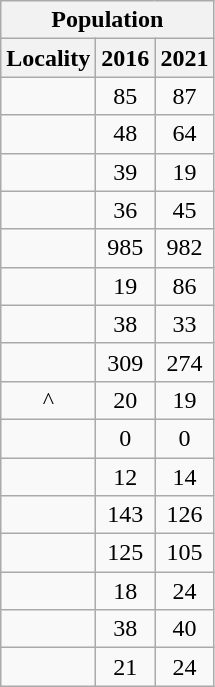<table class="wikitable" style="text-align:center;">
<tr>
<th colspan="3" style="text-align:center;  font-weight:bold">Population</th>
</tr>
<tr>
<th style="text-align:center; background:  font-weight:bold">Locality</th>
<th style="text-align:center; background:  font-weight:bold"><strong>2016</strong></th>
<th style="text-align:center; background:  font-weight:bold"><strong>2021</strong></th>
</tr>
<tr>
<td></td>
<td>85</td>
<td>87</td>
</tr>
<tr>
<td></td>
<td>48</td>
<td>64</td>
</tr>
<tr>
<td></td>
<td>39</td>
<td>19</td>
</tr>
<tr>
<td></td>
<td>36</td>
<td>45</td>
</tr>
<tr>
<td></td>
<td>985</td>
<td>982</td>
</tr>
<tr>
<td></td>
<td>19</td>
<td>86</td>
</tr>
<tr>
<td></td>
<td>38</td>
<td>33</td>
</tr>
<tr>
<td></td>
<td>309</td>
<td>274</td>
</tr>
<tr>
<td>^</td>
<td>20</td>
<td>19</td>
</tr>
<tr>
<td></td>
<td>0</td>
<td>0</td>
</tr>
<tr>
<td></td>
<td>12</td>
<td>14</td>
</tr>
<tr>
<td></td>
<td>143</td>
<td>126</td>
</tr>
<tr>
<td></td>
<td>125</td>
<td>105</td>
</tr>
<tr>
<td></td>
<td>18</td>
<td>24</td>
</tr>
<tr>
<td></td>
<td>38</td>
<td>40</td>
</tr>
<tr>
<td></td>
<td>21</td>
<td>24</td>
</tr>
</table>
